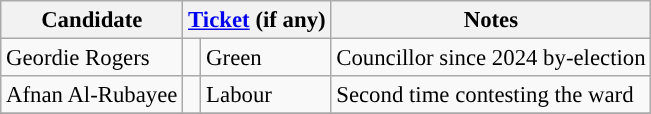<table class="wikitable" style="font-size: 95%">
<tr>
<th>Candidate</th>
<th colspan=2><a href='#'>Ticket</a> (if any)</th>
<th>Notes</th>
</tr>
<tr>
<td>Geordie Rogers</td>
<td style="background-color:"></td>
<td>Green</td>
<td>Councillor since 2024 by-election</td>
</tr>
<tr>
<td>Afnan Al-Rubayee</td>
<td style="background-color:"></td>
<td>Labour</td>
<td>Second time contesting the ward</td>
</tr>
<tr>
</tr>
</table>
